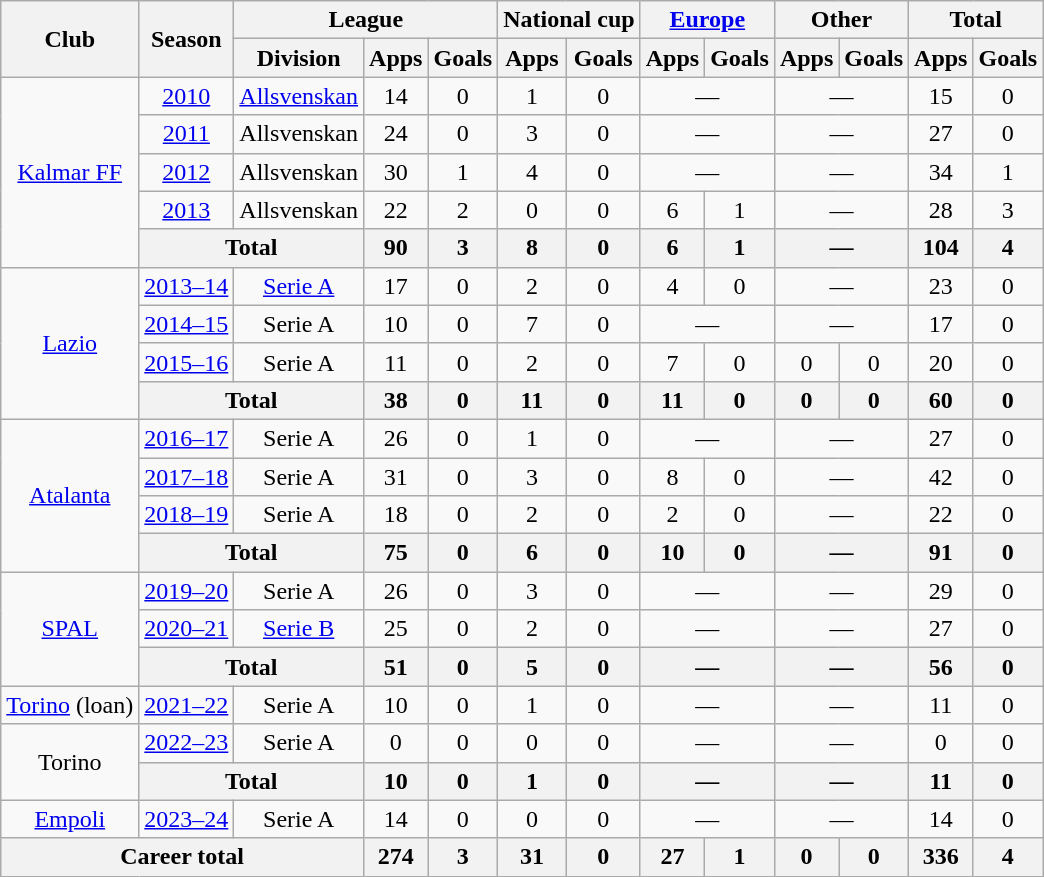<table class="wikitable" style="text-align:center">
<tr>
<th rowspan="2">Club</th>
<th rowspan="2">Season</th>
<th colspan="3">League</th>
<th colspan="2">National cup</th>
<th colspan="2"><a href='#'>Europe</a></th>
<th colspan="2">Other</th>
<th colspan="2">Total</th>
</tr>
<tr>
<th>Division</th>
<th>Apps</th>
<th>Goals</th>
<th>Apps</th>
<th>Goals</th>
<th>Apps</th>
<th>Goals</th>
<th>Apps</th>
<th>Goals</th>
<th>Apps</th>
<th>Goals</th>
</tr>
<tr>
<td rowspan="5"><a href='#'>Kalmar FF</a></td>
<td><a href='#'>2010</a></td>
<td><a href='#'>Allsvenskan</a></td>
<td>14</td>
<td>0</td>
<td>1</td>
<td>0</td>
<td colspan="2">—</td>
<td colspan="2">—</td>
<td>15</td>
<td>0</td>
</tr>
<tr>
<td><a href='#'>2011</a></td>
<td>Allsvenskan</td>
<td>24</td>
<td>0</td>
<td>3</td>
<td>0</td>
<td colspan="2">—</td>
<td colspan="2">—</td>
<td>27</td>
<td>0</td>
</tr>
<tr>
<td><a href='#'>2012</a></td>
<td>Allsvenskan</td>
<td>30</td>
<td>1</td>
<td>4</td>
<td>0</td>
<td colspan="2">—</td>
<td colspan="2">—</td>
<td>34</td>
<td>1</td>
</tr>
<tr>
<td><a href='#'>2013</a></td>
<td>Allsvenskan</td>
<td>22</td>
<td>2</td>
<td>0</td>
<td>0</td>
<td>6</td>
<td>1</td>
<td colspan="2">—</td>
<td>28</td>
<td>3</td>
</tr>
<tr>
<th colspan="2">Total</th>
<th>90</th>
<th>3</th>
<th>8</th>
<th>0</th>
<th>6</th>
<th>1</th>
<th colspan="2">—</th>
<th>104</th>
<th>4</th>
</tr>
<tr>
<td rowspan="4"><a href='#'>Lazio</a></td>
<td><a href='#'>2013–14</a></td>
<td><a href='#'>Serie A</a></td>
<td>17</td>
<td>0</td>
<td>2</td>
<td>0</td>
<td>4</td>
<td>0</td>
<td colspan="2">—</td>
<td>23</td>
<td>0</td>
</tr>
<tr>
<td><a href='#'>2014–15</a></td>
<td>Serie A</td>
<td>10</td>
<td>0</td>
<td>7</td>
<td>0</td>
<td colspan="2">—</td>
<td colspan="2">—</td>
<td>17</td>
<td>0</td>
</tr>
<tr>
<td><a href='#'>2015–16</a></td>
<td>Serie A</td>
<td>11</td>
<td>0</td>
<td>2</td>
<td>0</td>
<td>7</td>
<td>0</td>
<td>0</td>
<td>0</td>
<td>20</td>
<td>0</td>
</tr>
<tr>
<th colspan="2">Total</th>
<th>38</th>
<th>0</th>
<th>11</th>
<th>0</th>
<th>11</th>
<th>0</th>
<th>0</th>
<th>0</th>
<th>60</th>
<th>0</th>
</tr>
<tr>
<td rowspan="4"><a href='#'>Atalanta</a></td>
<td><a href='#'>2016–17</a></td>
<td>Serie A</td>
<td>26</td>
<td>0</td>
<td>1</td>
<td>0</td>
<td colspan="2">—</td>
<td colspan="2">—</td>
<td>27</td>
<td>0</td>
</tr>
<tr>
<td><a href='#'>2017–18</a></td>
<td>Serie A</td>
<td>31</td>
<td>0</td>
<td>3</td>
<td>0</td>
<td>8</td>
<td>0</td>
<td colspan="2">—</td>
<td>42</td>
<td>0</td>
</tr>
<tr>
<td><a href='#'>2018–19</a></td>
<td>Serie A</td>
<td>18</td>
<td>0</td>
<td>2</td>
<td>0</td>
<td>2</td>
<td>0</td>
<td colspan="2">—</td>
<td>22</td>
<td>0</td>
</tr>
<tr>
<th colspan="2">Total</th>
<th>75</th>
<th>0</th>
<th>6</th>
<th>0</th>
<th>10</th>
<th>0</th>
<th colspan="2">—</th>
<th>91</th>
<th>0</th>
</tr>
<tr>
<td rowspan="3"><a href='#'>SPAL</a></td>
<td><a href='#'>2019–20</a></td>
<td>Serie A</td>
<td>26</td>
<td>0</td>
<td>3</td>
<td>0</td>
<td colspan="2">—</td>
<td colspan="2">—</td>
<td>29</td>
<td>0</td>
</tr>
<tr>
<td><a href='#'>2020–21</a></td>
<td><a href='#'>Serie B</a></td>
<td>25</td>
<td>0</td>
<td>2</td>
<td>0</td>
<td colspan="2">—</td>
<td colspan="2">—</td>
<td>27</td>
<td>0</td>
</tr>
<tr>
<th colspan="2">Total</th>
<th>51</th>
<th>0</th>
<th>5</th>
<th>0</th>
<th colspan="2">—</th>
<th colspan="2">—</th>
<th>56</th>
<th>0</th>
</tr>
<tr>
<td><a href='#'>Torino</a> (loan)</td>
<td><a href='#'>2021–22</a></td>
<td>Serie A</td>
<td>10</td>
<td>0</td>
<td>1</td>
<td>0</td>
<td colspan="2">—</td>
<td colspan="2">—</td>
<td>11</td>
<td>0</td>
</tr>
<tr>
<td rowspan="2">Torino</td>
<td><a href='#'>2022–23</a></td>
<td>Serie A</td>
<td>0</td>
<td>0</td>
<td>0</td>
<td>0</td>
<td colspan="2">—</td>
<td colspan="2">—</td>
<td>0</td>
<td>0</td>
</tr>
<tr>
<th colspan="2">Total</th>
<th>10</th>
<th>0</th>
<th>1</th>
<th>0</th>
<th colspan="2">—</th>
<th colspan="2">—</th>
<th>11</th>
<th>0</th>
</tr>
<tr>
<td><a href='#'>Empoli</a></td>
<td><a href='#'>2023–24</a></td>
<td>Serie A</td>
<td>14</td>
<td>0</td>
<td>0</td>
<td>0</td>
<td colspan="2">—</td>
<td colspan="2">—</td>
<td>14</td>
<td>0</td>
</tr>
<tr>
<th colspan="3">Career total</th>
<th>274</th>
<th>3</th>
<th>31</th>
<th>0</th>
<th>27</th>
<th>1</th>
<th>0</th>
<th>0</th>
<th>336</th>
<th>4</th>
</tr>
</table>
